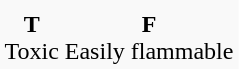<table style="background:#f9f9f9; text-align:center;">
<tr>
<td></td>
<td></td>
</tr>
<tr>
<td><strong>T</strong><br>Toxic</td>
<td><strong>F</strong><br>Easily flammable</td>
</tr>
</table>
